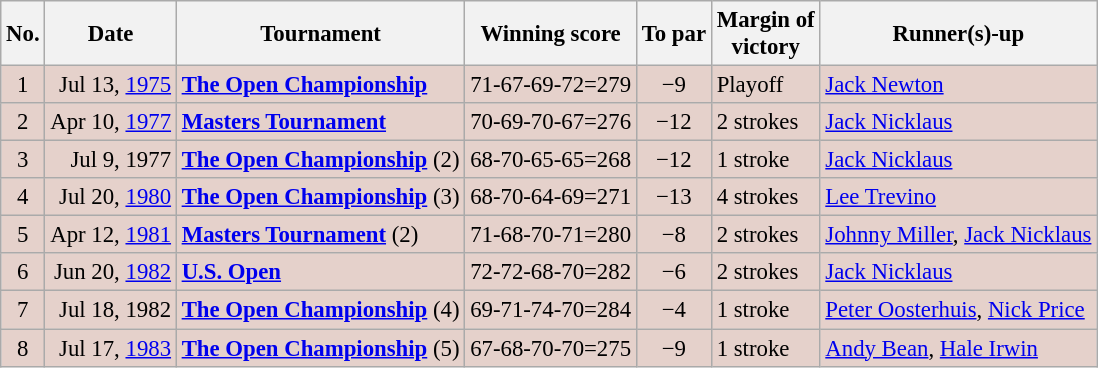<table class="wikitable" style="font-size:95%;">
<tr>
<th>No.</th>
<th>Date</th>
<th>Tournament</th>
<th>Winning score</th>
<th>To par</th>
<th>Margin of<br>victory</th>
<th>Runner(s)-up</th>
</tr>
<tr style="background:#e5d1cb;">
<td align=center>1</td>
<td align=right>Jul 13, <a href='#'>1975</a></td>
<td><strong><a href='#'>The Open Championship</a></strong></td>
<td align=right>71-67-69-72=279</td>
<td align=center>−9</td>
<td>Playoff</td>
<td> <a href='#'>Jack Newton</a></td>
</tr>
<tr style="background:#e5d1cb;">
<td align=center>2</td>
<td align=right>Apr 10, <a href='#'>1977</a></td>
<td><strong><a href='#'>Masters Tournament</a></strong></td>
<td align=right>70-69-70-67=276</td>
<td align=center>−12</td>
<td>2 strokes</td>
<td> <a href='#'>Jack Nicklaus</a></td>
</tr>
<tr style="background:#e5d1cb;">
<td align=center>3</td>
<td align=right>Jul 9, 1977</td>
<td><strong><a href='#'>The Open Championship</a></strong> (2)</td>
<td align=right>68-70-65-65=268</td>
<td align=center>−12</td>
<td>1 stroke</td>
<td> <a href='#'>Jack Nicklaus</a></td>
</tr>
<tr style="background:#e5d1cb;">
<td align=center>4</td>
<td align=right>Jul 20, <a href='#'>1980</a></td>
<td><strong><a href='#'>The Open Championship</a></strong> (3)</td>
<td align=right>68-70-64-69=271</td>
<td align=center>−13</td>
<td>4 strokes</td>
<td> <a href='#'>Lee Trevino</a></td>
</tr>
<tr style="background:#e5d1cb;">
<td align=center>5</td>
<td align=right>Apr 12, <a href='#'>1981</a></td>
<td><strong><a href='#'>Masters Tournament</a></strong> (2)</td>
<td align=right>71-68-70-71=280</td>
<td align=center>−8</td>
<td>2 strokes</td>
<td> <a href='#'>Johnny Miller</a>,  <a href='#'>Jack Nicklaus</a></td>
</tr>
<tr style="background:#e5d1cb;">
<td align=center>6</td>
<td align=right>Jun 20, <a href='#'>1982</a></td>
<td><strong><a href='#'>U.S. Open</a></strong></td>
<td align=right>72-72-68-70=282</td>
<td align=center>−6</td>
<td>2 strokes</td>
<td> <a href='#'>Jack Nicklaus</a></td>
</tr>
<tr style="background:#e5d1cb;">
<td align=center>7</td>
<td align=right>Jul 18, 1982</td>
<td><strong><a href='#'>The Open Championship</a></strong> (4)</td>
<td align=right>69-71-74-70=284</td>
<td align=center>−4</td>
<td>1 stroke</td>
<td> <a href='#'>Peter Oosterhuis</a>,  <a href='#'>Nick Price</a></td>
</tr>
<tr style="background:#e5d1cb;">
<td align=center>8</td>
<td align=right>Jul 17, <a href='#'>1983</a></td>
<td><strong><a href='#'>The Open Championship</a></strong> (5)</td>
<td align=right>67-68-70-70=275</td>
<td align=center>−9</td>
<td>1 stroke</td>
<td> <a href='#'>Andy Bean</a>,  <a href='#'>Hale Irwin</a></td>
</tr>
</table>
